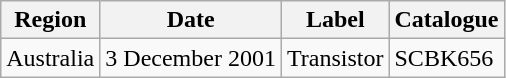<table class="wikitable">
<tr>
<th>Region</th>
<th>Date</th>
<th>Label</th>
<th>Catalogue</th>
</tr>
<tr>
<td>Australia</td>
<td>3 December 2001</td>
<td>Transistor</td>
<td>SCBK656</td>
</tr>
</table>
